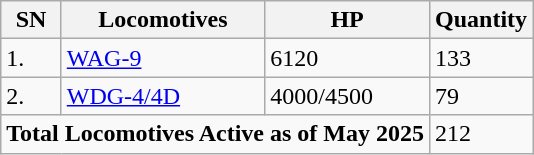<table class="wikitable">
<tr>
<th>SN</th>
<th>Locomotives</th>
<th>HP</th>
<th>Quantity</th>
</tr>
<tr>
<td>1.</td>
<td><a href='#'>WAG-9</a></td>
<td>6120</td>
<td>133</td>
</tr>
<tr>
<td>2.</td>
<td><a href='#'>WDG-4/4D</a></td>
<td>4000/4500</td>
<td>79</td>
</tr>
<tr>
<td colspan="3"><strong>Total Locomotives Active as of May 2025</strong></td>
<td>212</td>
</tr>
</table>
